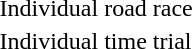<table>
<tr>
<td>Individual road race</td>
<td></td>
<td></td>
<td></td>
</tr>
<tr>
<td>Individual time trial</td>
<td></td>
<td></td>
<td></td>
</tr>
</table>
